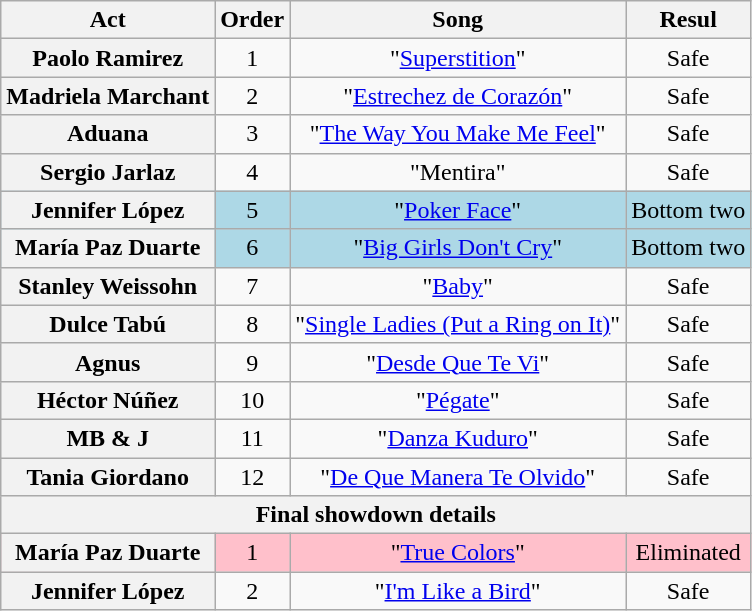<table class="wikitable plainrowheaders" style="text-align:center">
<tr>
<th>Act</th>
<th>Order</th>
<th>Song</th>
<th>Resul</th>
</tr>
<tr>
<th>Paolo Ramirez</th>
<td>1</td>
<td>"<a href='#'>Superstition</a>"</td>
<td>Safe</td>
</tr>
<tr>
<th>Madriela Marchant</th>
<td>2</td>
<td>"<a href='#'>Estrechez de Corazón</a>"</td>
<td>Safe</td>
</tr>
<tr>
<th>Aduana</th>
<td>3</td>
<td>"<a href='#'>The Way You Make Me Feel</a>"</td>
<td>Safe</td>
</tr>
<tr>
<th>Sergio Jarlaz</th>
<td>4</td>
<td>"Mentira"</td>
<td>Safe</td>
</tr>
<tr bgcolor="lightblue">
<th>Jennifer López</th>
<td>5</td>
<td>"<a href='#'>Poker Face</a>"</td>
<td>Bottom two</td>
</tr>
<tr bgcolor="lightblue">
<th>María Paz Duarte</th>
<td>6</td>
<td>"<a href='#'>Big Girls Don't Cry</a>"</td>
<td>Bottom two</td>
</tr>
<tr>
<th>Stanley Weissohn</th>
<td>7</td>
<td>"<a href='#'>Baby</a>"</td>
<td>Safe</td>
</tr>
<tr>
<th>Dulce Tabú</th>
<td>8</td>
<td>"<a href='#'>Single Ladies (Put a Ring on It)</a>"</td>
<td>Safe</td>
</tr>
<tr>
<th>Agnus</th>
<td>9</td>
<td>"<a href='#'>Desde Que Te Vi</a>"</td>
<td>Safe</td>
</tr>
<tr>
<th>Héctor Núñez</th>
<td>10</td>
<td>"<a href='#'>Pégate</a>"</td>
<td>Safe</td>
</tr>
<tr>
<th>MB & J</th>
<td>11</td>
<td>"<a href='#'>Danza Kuduro</a>"</td>
<td>Safe</td>
</tr>
<tr>
<th>Tania Giordano</th>
<td>12</td>
<td>"<a href='#'>De Que Manera Te Olvido</a>"</td>
<td>Safe</td>
</tr>
<tr>
<th colspan="6">Final showdown details</th>
</tr>
<tr bgcolor="pink">
<th>María Paz Duarte</th>
<td>1</td>
<td>"<a href='#'>True Colors</a>"</td>
<td>Eliminated</td>
</tr>
<tr>
<th>Jennifer López</th>
<td>2</td>
<td>"<a href='#'>I'm Like a Bird</a>"</td>
<td>Safe</td>
</tr>
</table>
